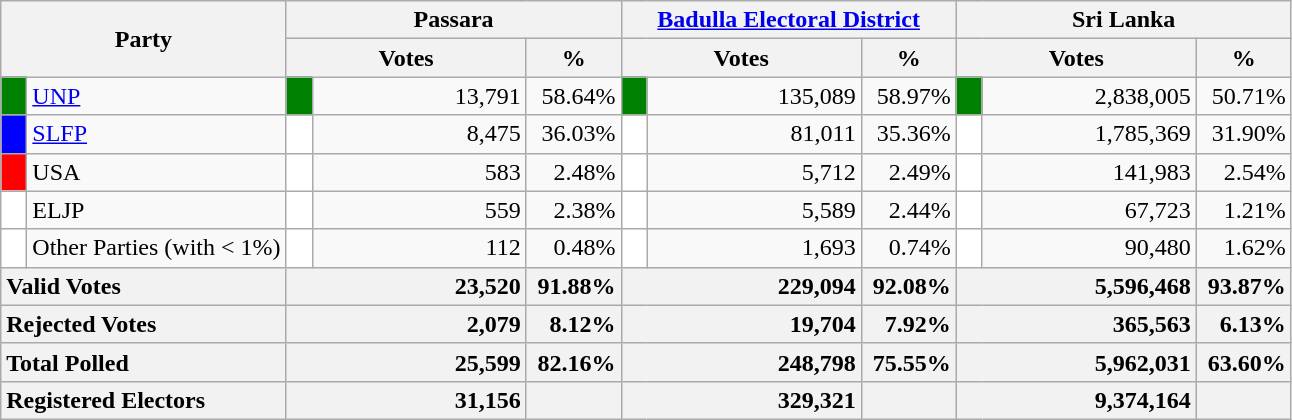<table class="wikitable">
<tr>
<th colspan="2" width="144px"rowspan="2">Party</th>
<th colspan="3" width="216px">Passara</th>
<th colspan="3" width="216px"><a href='#'>Badulla Electoral District</a></th>
<th colspan="3" width="216px">Sri Lanka</th>
</tr>
<tr>
<th colspan="2" width="144px">Votes</th>
<th>%</th>
<th colspan="2" width="144px">Votes</th>
<th>%</th>
<th colspan="2" width="144px">Votes</th>
<th>%</th>
</tr>
<tr>
<td style="background-color:green;" width="10px"></td>
<td style="text-align:left;"><a href='#'>UNP</a></td>
<td style="background-color:green;" width="10px"></td>
<td style="text-align:right;">13,791</td>
<td style="text-align:right;">58.64%</td>
<td style="background-color:green;" width="10px"></td>
<td style="text-align:right;">135,089</td>
<td style="text-align:right;">58.97%</td>
<td style="background-color:green;" width="10px"></td>
<td style="text-align:right;">2,838,005</td>
<td style="text-align:right;">50.71%</td>
</tr>
<tr>
<td style="background-color:blue;" width="10px"></td>
<td style="text-align:left;"><a href='#'>SLFP</a></td>
<td style="background-color:white;" width="10px"></td>
<td style="text-align:right;">8,475</td>
<td style="text-align:right;">36.03%</td>
<td style="background-color:white;" width="10px"></td>
<td style="text-align:right;">81,011</td>
<td style="text-align:right;">35.36%</td>
<td style="background-color:white;" width="10px"></td>
<td style="text-align:right;">1,785,369</td>
<td style="text-align:right;">31.90%</td>
</tr>
<tr>
<td style="background-color:red;" width="10px"></td>
<td style="text-align:left;">USA</td>
<td style="background-color:white;" width="10px"></td>
<td style="text-align:right;">583</td>
<td style="text-align:right;">2.48%</td>
<td style="background-color:white;" width="10px"></td>
<td style="text-align:right;">5,712</td>
<td style="text-align:right;">2.49%</td>
<td style="background-color:white;" width="10px"></td>
<td style="text-align:right;">141,983</td>
<td style="text-align:right;">2.54%</td>
</tr>
<tr>
<td style="background-color:white;" width="10px"></td>
<td style="text-align:left;">ELJP</td>
<td style="background-color:white;" width="10px"></td>
<td style="text-align:right;">559</td>
<td style="text-align:right;">2.38%</td>
<td style="background-color:white;" width="10px"></td>
<td style="text-align:right;">5,589</td>
<td style="text-align:right;">2.44%</td>
<td style="background-color:white;" width="10px"></td>
<td style="text-align:right;">67,723</td>
<td style="text-align:right;">1.21%</td>
</tr>
<tr>
<td style="background-color:white;" width="10px"></td>
<td style="text-align:left;">Other Parties (with < 1%)</td>
<td style="background-color:white;" width="10px"></td>
<td style="text-align:right;">112</td>
<td style="text-align:right;">0.48%</td>
<td style="background-color:white;" width="10px"></td>
<td style="text-align:right;">1,693</td>
<td style="text-align:right;">0.74%</td>
<td style="background-color:white;" width="10px"></td>
<td style="text-align:right;">90,480</td>
<td style="text-align:right;">1.62%</td>
</tr>
<tr>
<th colspan="2" width="144px"style="text-align:left;">Valid Votes</th>
<th style="text-align:right;"colspan="2" width="144px">23,520</th>
<th style="text-align:right;">91.88%</th>
<th style="text-align:right;"colspan="2" width="144px">229,094</th>
<th style="text-align:right;">92.08%</th>
<th style="text-align:right;"colspan="2" width="144px">5,596,468</th>
<th style="text-align:right;">93.87%</th>
</tr>
<tr>
<th colspan="2" width="144px"style="text-align:left;">Rejected Votes</th>
<th style="text-align:right;"colspan="2" width="144px">2,079</th>
<th style="text-align:right;">8.12%</th>
<th style="text-align:right;"colspan="2" width="144px">19,704</th>
<th style="text-align:right;">7.92%</th>
<th style="text-align:right;"colspan="2" width="144px">365,563</th>
<th style="text-align:right;">6.13%</th>
</tr>
<tr>
<th colspan="2" width="144px"style="text-align:left;">Total Polled</th>
<th style="text-align:right;"colspan="2" width="144px">25,599</th>
<th style="text-align:right;">82.16%</th>
<th style="text-align:right;"colspan="2" width="144px">248,798</th>
<th style="text-align:right;">75.55%</th>
<th style="text-align:right;"colspan="2" width="144px">5,962,031</th>
<th style="text-align:right;">63.60%</th>
</tr>
<tr>
<th colspan="2" width="144px"style="text-align:left;">Registered Electors</th>
<th style="text-align:right;"colspan="2" width="144px">31,156</th>
<th></th>
<th style="text-align:right;"colspan="2" width="144px">329,321</th>
<th></th>
<th style="text-align:right;"colspan="2" width="144px">9,374,164</th>
<th></th>
</tr>
</table>
